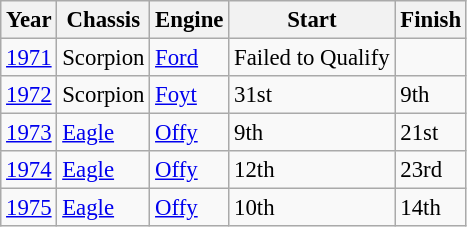<table class="wikitable" style="font-size: 95%;">
<tr>
<th>Year</th>
<th>Chassis</th>
<th>Engine</th>
<th>Start</th>
<th>Finish</th>
</tr>
<tr>
<td><a href='#'>1971</a></td>
<td>Scorpion</td>
<td><a href='#'>Ford</a></td>
<td>Failed to Qualify</td>
<td></td>
</tr>
<tr>
<td><a href='#'>1972</a></td>
<td>Scorpion</td>
<td><a href='#'>Foyt</a></td>
<td>31st</td>
<td>9th</td>
</tr>
<tr>
<td><a href='#'>1973</a></td>
<td><a href='#'>Eagle</a></td>
<td><a href='#'>Offy</a></td>
<td>9th</td>
<td>21st</td>
</tr>
<tr>
<td><a href='#'>1974</a></td>
<td><a href='#'>Eagle</a></td>
<td><a href='#'>Offy</a></td>
<td>12th</td>
<td>23rd</td>
</tr>
<tr>
<td><a href='#'>1975</a></td>
<td><a href='#'>Eagle</a></td>
<td><a href='#'>Offy</a></td>
<td>10th</td>
<td>14th</td>
</tr>
</table>
